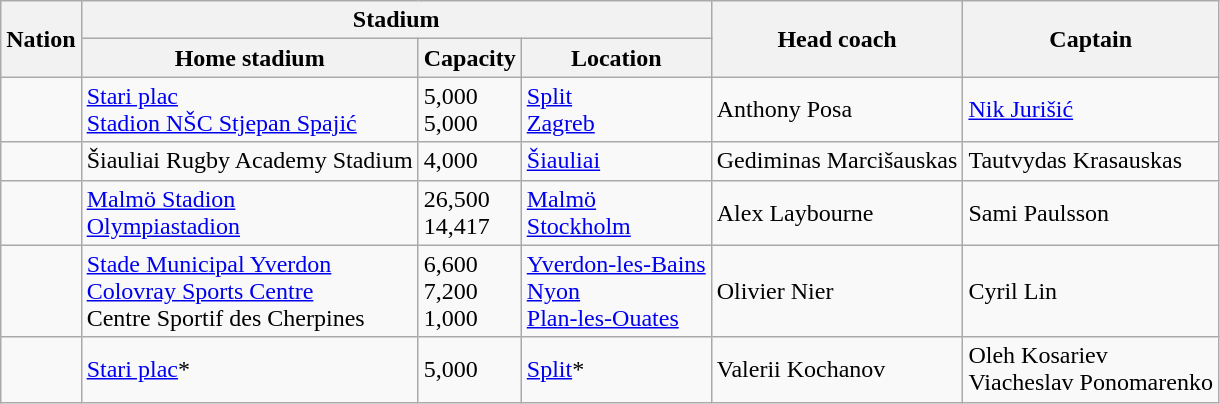<table class="wikitable">
<tr>
<th rowspan="2">Nation</th>
<th colspan="3">Stadium</th>
<th rowspan="2">Head coach</th>
<th rowspan="2">Captain</th>
</tr>
<tr>
<th>Home stadium</th>
<th>Capacity</th>
<th>Location</th>
</tr>
<tr>
<td></td>
<td><a href='#'>Stari plac</a> <br> <a href='#'>Stadion NŠC Stjepan Spajić</a></td>
<td>5,000 <br> 5,000</td>
<td><a href='#'>Split</a> <br> <a href='#'>Zagreb</a></td>
<td> Anthony Posa</td>
<td><a href='#'>Nik Jurišić</a></td>
</tr>
<tr>
<td></td>
<td>Šiauliai Rugby Academy Stadium</td>
<td>4,000</td>
<td><a href='#'>Šiauliai</a></td>
<td> Gediminas Marcišauskas</td>
<td>Tautvydas Krasauskas</td>
</tr>
<tr>
<td></td>
<td><a href='#'>Malmö Stadion</a> <br> <a href='#'>Olympiastadion</a></td>
<td>26,500 <br> 14,417</td>
<td><a href='#'>Malmö</a> <br> <a href='#'>Stockholm</a></td>
<td> Alex Laybourne</td>
<td>Sami Paulsson</td>
</tr>
<tr>
<td></td>
<td><a href='#'>Stade Municipal Yverdon</a> <br> <a href='#'>Colovray Sports Centre</a> <br> Centre Sportif des Cherpines</td>
<td>6,600 <br> 7,200 <br> 1,000</td>
<td><a href='#'>Yverdon-les-Bains</a> <br> <a href='#'>Nyon</a> <br> <a href='#'>Plan-les-Ouates</a></td>
<td> Olivier Nier</td>
<td>Cyril Lin</td>
</tr>
<tr>
<td></td>
<td><a href='#'>Stari plac</a>*</td>
<td>5,000</td>
<td><a href='#'>Split</a>*</td>
<td> Valerii Kochanov</td>
<td>Oleh Kosariev<br>Viacheslav Ponomarenko</td>
</tr>
</table>
